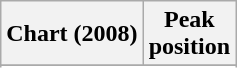<table class="wikitable sortable plainrowheaders">
<tr>
<th>Chart (2008)</th>
<th>Peak<br>position</th>
</tr>
<tr>
</tr>
<tr>
</tr>
<tr>
</tr>
<tr>
</tr>
<tr>
</tr>
</table>
